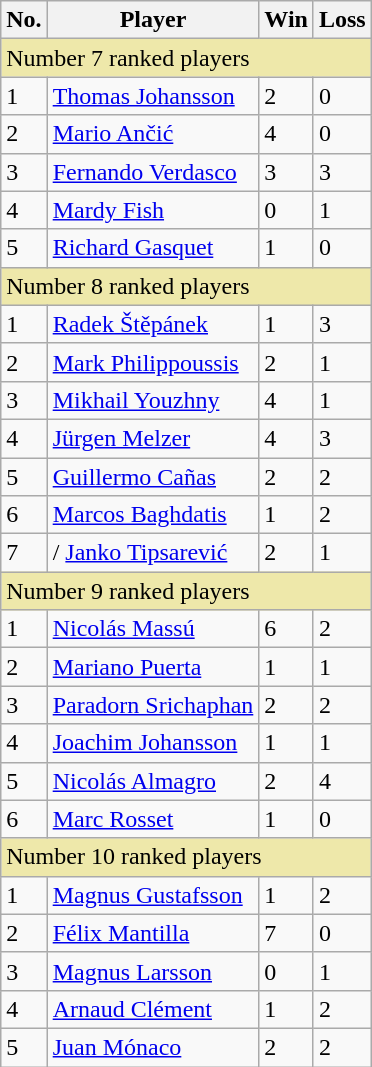<table class="sortable wikitable">
<tr>
<th>No.</th>
<th>Player</th>
<th>Win</th>
<th>Loss</th>
</tr>
<tr>
<td bgcolor=EEE8AA colspan=4>Number 7 ranked players</td>
</tr>
<tr>
<td>1</td>
<td align=left> <a href='#'>Thomas Johansson</a></td>
<td>2</td>
<td>0</td>
</tr>
<tr>
<td>2</td>
<td align=left> <a href='#'>Mario Ančić</a></td>
<td>4</td>
<td>0</td>
</tr>
<tr>
<td>3</td>
<td align=left> <a href='#'>Fernando Verdasco</a></td>
<td>3</td>
<td>3</td>
</tr>
<tr>
<td>4</td>
<td align=left> <a href='#'>Mardy Fish</a></td>
<td>0</td>
<td>1</td>
</tr>
<tr>
<td>5</td>
<td align=left> <a href='#'>Richard Gasquet</a></td>
<td>1</td>
<td>0</td>
</tr>
<tr>
<td bgcolor=EEE8AA colspan=4>Number 8 ranked players</td>
</tr>
<tr>
<td>1</td>
<td align=left> <a href='#'>Radek Štěpánek</a></td>
<td>1</td>
<td>3</td>
</tr>
<tr>
<td>2</td>
<td align=left> <a href='#'>Mark Philippoussis</a></td>
<td>2</td>
<td>1</td>
</tr>
<tr>
<td>3</td>
<td align=left> <a href='#'>Mikhail Youzhny</a></td>
<td>4</td>
<td>1</td>
</tr>
<tr>
<td>4</td>
<td align=left> <a href='#'>Jürgen Melzer</a></td>
<td>4</td>
<td>3</td>
</tr>
<tr>
<td>5</td>
<td align=left> <a href='#'>Guillermo Cañas</a></td>
<td>2</td>
<td>2</td>
</tr>
<tr>
<td>6</td>
<td align=left> <a href='#'>Marcos Baghdatis</a></td>
<td>1</td>
<td>2</td>
</tr>
<tr>
<td>7</td>
<td align=left>/ <a href='#'>Janko Tipsarević</a></td>
<td>2</td>
<td>1</td>
</tr>
<tr>
<td bgcolor=EEE8AA colspan=4>Number 9 ranked players</td>
</tr>
<tr>
<td>1</td>
<td align=left> <a href='#'>Nicolás Massú</a></td>
<td>6</td>
<td>2</td>
</tr>
<tr>
<td>2</td>
<td align=left> <a href='#'>Mariano Puerta</a></td>
<td>1</td>
<td>1</td>
</tr>
<tr>
<td>3</td>
<td align=left> <a href='#'>Paradorn Srichaphan</a></td>
<td>2</td>
<td>2</td>
</tr>
<tr>
<td>4</td>
<td align=left> <a href='#'>Joachim Johansson</a></td>
<td>1</td>
<td>1</td>
</tr>
<tr>
<td>5</td>
<td align=left> <a href='#'>Nicolás Almagro</a></td>
<td>2</td>
<td>4</td>
</tr>
<tr>
<td>6</td>
<td align=left> <a href='#'>Marc Rosset</a></td>
<td>1</td>
<td>0</td>
</tr>
<tr>
<td bgcolor=EEE8AA colspan=4>Number 10 ranked players</td>
</tr>
<tr>
<td>1</td>
<td align=left> <a href='#'>Magnus Gustafsson</a></td>
<td>1</td>
<td>2</td>
</tr>
<tr>
<td>2</td>
<td align=left> <a href='#'>Félix Mantilla</a></td>
<td>7</td>
<td>0</td>
</tr>
<tr>
<td>3</td>
<td align=left> <a href='#'>Magnus Larsson</a></td>
<td>0</td>
<td>1</td>
</tr>
<tr>
<td>4</td>
<td align=left> <a href='#'>Arnaud Clément</a></td>
<td>1</td>
<td>2</td>
</tr>
<tr>
<td>5</td>
<td align=left> <a href='#'>Juan Mónaco</a></td>
<td>2</td>
<td>2</td>
</tr>
</table>
